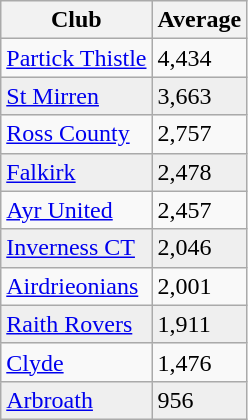<table class="wikitable">
<tr>
<th>Club</th>
<th>Average</th>
</tr>
<tr>
<td><a href='#'>Partick Thistle</a></td>
<td>4,434</td>
</tr>
<tr bgcolor="#EFEFEF">
<td><a href='#'>St Mirren</a></td>
<td>3,663</td>
</tr>
<tr>
<td><a href='#'>Ross County</a></td>
<td>2,757</td>
</tr>
<tr bgcolor="#EFEFEF">
<td><a href='#'>Falkirk</a></td>
<td>2,478</td>
</tr>
<tr>
<td><a href='#'>Ayr United</a></td>
<td>2,457</td>
</tr>
<tr bgcolor="#EFEFEF">
<td><a href='#'>Inverness CT</a></td>
<td>2,046</td>
</tr>
<tr>
<td><a href='#'>Airdrieonians</a></td>
<td>2,001</td>
</tr>
<tr bgcolor="#EFEFEF">
<td><a href='#'>Raith Rovers</a></td>
<td>1,911</td>
</tr>
<tr>
<td><a href='#'>Clyde</a></td>
<td>1,476</td>
</tr>
<tr bgcolor="#EFEFEF">
<td><a href='#'>Arbroath</a></td>
<td>956</td>
</tr>
</table>
